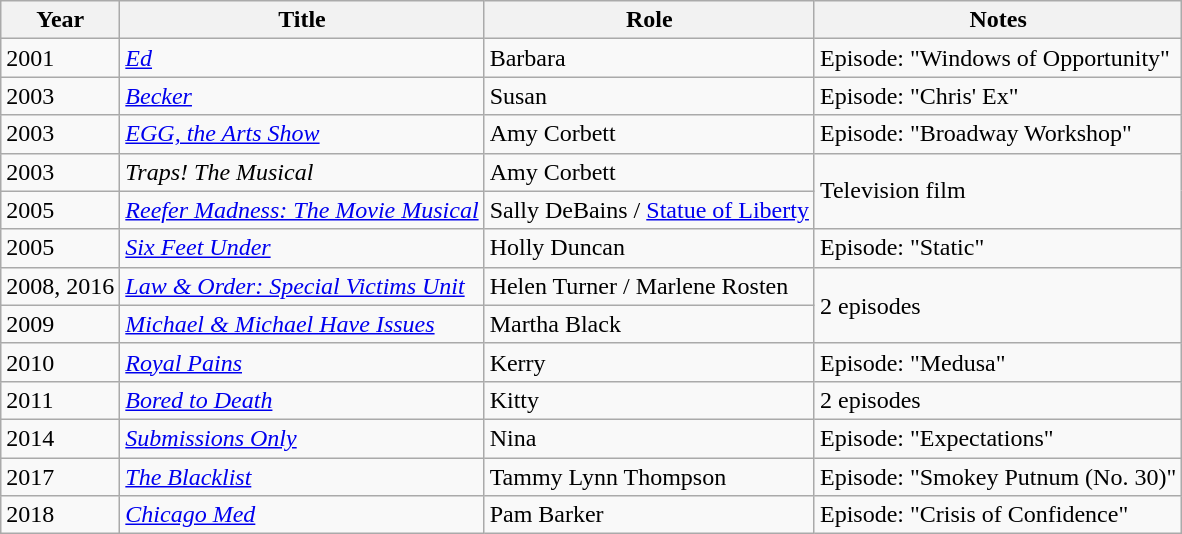<table class="wikitable sortable">
<tr>
<th>Year</th>
<th>Title</th>
<th>Role</th>
<th>Notes</th>
</tr>
<tr>
<td>2001</td>
<td><a href='#'><em>Ed</em></a></td>
<td>Barbara</td>
<td>Episode: "Windows of Opportunity"</td>
</tr>
<tr>
<td>2003</td>
<td><a href='#'><em>Becker</em></a></td>
<td>Susan</td>
<td>Episode: "Chris' Ex"</td>
</tr>
<tr>
<td>2003</td>
<td><em><a href='#'>EGG, the Arts Show</a></em></td>
<td>Amy Corbett</td>
<td>Episode: "Broadway Workshop"</td>
</tr>
<tr>
<td>2003</td>
<td><em>Traps! The Musical</em></td>
<td>Amy Corbett</td>
<td rowspan="2">Television film</td>
</tr>
<tr>
<td>2005</td>
<td><em><a href='#'>Reefer Madness: The Movie Musical</a></em></td>
<td>Sally DeBains / <a href='#'>Statue of Liberty</a></td>
</tr>
<tr>
<td>2005</td>
<td><a href='#'><em>Six Feet Under</em></a></td>
<td>Holly Duncan</td>
<td>Episode: "Static"</td>
</tr>
<tr>
<td>2008, 2016</td>
<td><em><a href='#'>Law & Order: Special Victims Unit</a></em></td>
<td>Helen Turner / Marlene Rosten</td>
<td rowspan="2">2 episodes</td>
</tr>
<tr>
<td>2009</td>
<td><em><a href='#'>Michael & Michael Have Issues</a></em></td>
<td>Martha Black</td>
</tr>
<tr>
<td>2010</td>
<td><em><a href='#'>Royal Pains</a></em></td>
<td>Kerry</td>
<td>Episode: "Medusa"</td>
</tr>
<tr>
<td>2011</td>
<td><em><a href='#'>Bored to Death</a></em></td>
<td>Kitty</td>
<td>2 episodes</td>
</tr>
<tr>
<td>2014</td>
<td><em><a href='#'>Submissions Only</a></em></td>
<td>Nina</td>
<td>Episode: "Expectations"</td>
</tr>
<tr>
<td>2017</td>
<td><em><a href='#'>The Blacklist</a></em></td>
<td>Tammy Lynn Thompson</td>
<td>Episode: "Smokey Putnum (No. 30)"</td>
</tr>
<tr>
<td>2018</td>
<td><em><a href='#'>Chicago Med</a></em></td>
<td>Pam Barker</td>
<td>Episode: "Crisis of Confidence"</td>
</tr>
</table>
